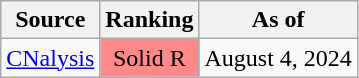<table class="wikitable">
<tr>
<th>Source</th>
<th>Ranking</th>
<th>As of</th>
</tr>
<tr>
<td><a href='#'>CNalysis</a></td>
<td style="background:#FF8888" data-sort-value="4" align="center">Solid R</td>
<td>August 4, 2024</td>
</tr>
</table>
